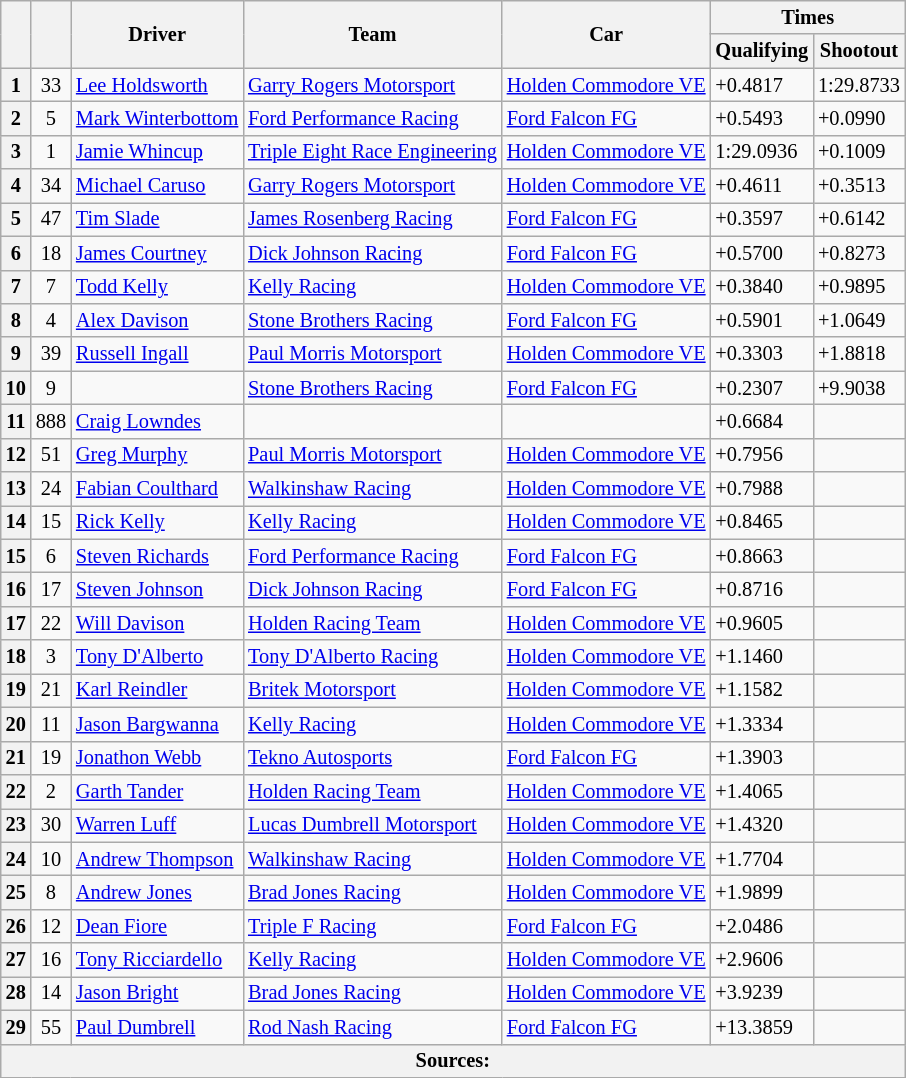<table class="wikitable" style="font-size: 85%">
<tr>
<th rowspan=2></th>
<th rowspan=2></th>
<th rowspan=2>Driver</th>
<th rowspan=2>Team</th>
<th rowspan=2>Car</th>
<th colspan=2>Times</th>
</tr>
<tr>
<th>Qualifying</th>
<th>Shootout</th>
</tr>
<tr>
<th>1</th>
<td align="center">33</td>
<td> <a href='#'>Lee Holdsworth</a></td>
<td><a href='#'>Garry Rogers Motorsport</a></td>
<td><a href='#'>Holden Commodore VE</a></td>
<td>+0.4817</td>
<td>1:29.8733</td>
</tr>
<tr>
<th>2</th>
<td align="center">5</td>
<td> <a href='#'>Mark Winterbottom</a></td>
<td><a href='#'>Ford Performance Racing</a></td>
<td><a href='#'>Ford Falcon FG</a></td>
<td>+0.5493</td>
<td>+0.0990</td>
</tr>
<tr>
<th>3</th>
<td align="center">1</td>
<td> <a href='#'>Jamie Whincup</a></td>
<td><a href='#'>Triple Eight Race Engineering</a></td>
<td><a href='#'>Holden Commodore VE</a></td>
<td>1:29.0936</td>
<td>+0.1009</td>
</tr>
<tr>
<th>4</th>
<td align="center">34</td>
<td> <a href='#'>Michael Caruso</a></td>
<td><a href='#'>Garry Rogers Motorsport</a></td>
<td><a href='#'>Holden Commodore VE</a></td>
<td>+0.4611</td>
<td>+0.3513</td>
</tr>
<tr>
<th>5</th>
<td align="center">47</td>
<td> <a href='#'>Tim Slade</a></td>
<td><a href='#'>James Rosenberg Racing</a></td>
<td><a href='#'>Ford Falcon FG</a></td>
<td>+0.3597</td>
<td>+0.6142</td>
</tr>
<tr>
<th>6</th>
<td align="center">18</td>
<td> <a href='#'>James Courtney</a></td>
<td><a href='#'>Dick Johnson Racing</a></td>
<td><a href='#'>Ford Falcon FG</a></td>
<td>+0.5700</td>
<td>+0.8273</td>
</tr>
<tr>
<th>7</th>
<td align="center">7</td>
<td> <a href='#'>Todd Kelly</a></td>
<td><a href='#'>Kelly Racing</a></td>
<td><a href='#'>Holden Commodore VE</a></td>
<td>+0.3840</td>
<td>+0.9895</td>
</tr>
<tr>
<th>8</th>
<td align="center">4</td>
<td> <a href='#'>Alex Davison</a></td>
<td><a href='#'>Stone Brothers Racing</a></td>
<td><a href='#'>Ford Falcon FG</a></td>
<td>+0.5901</td>
<td>+1.0649</td>
</tr>
<tr>
<th>9</th>
<td align="center">39</td>
<td> <a href='#'>Russell Ingall</a></td>
<td><a href='#'>Paul Morris Motorsport</a></td>
<td><a href='#'>Holden Commodore VE</a></td>
<td>+0.3303</td>
<td>+1.8818</td>
</tr>
<tr>
<th>10</th>
<td align="center">9</td>
<td></td>
<td><a href='#'>Stone Brothers Racing</a></td>
<td><a href='#'>Ford Falcon FG</a></td>
<td>+0.2307</td>
<td>+9.9038</td>
</tr>
<tr>
<th>11</th>
<td align="center">888</td>
<td> <a href='#'>Craig Lowndes</a></td>
<td></td>
<td></td>
<td>+0.6684</td>
<td></td>
</tr>
<tr>
<th>12</th>
<td align="center">51</td>
<td> <a href='#'>Greg Murphy</a></td>
<td><a href='#'>Paul Morris Motorsport</a></td>
<td><a href='#'>Holden Commodore VE</a></td>
<td>+0.7956</td>
<td></td>
</tr>
<tr>
<th>13</th>
<td align="center">24</td>
<td> <a href='#'>Fabian Coulthard</a></td>
<td><a href='#'>Walkinshaw Racing</a></td>
<td><a href='#'>Holden Commodore VE</a></td>
<td>+0.7988</td>
<td></td>
</tr>
<tr>
<th>14</th>
<td align="center">15</td>
<td> <a href='#'>Rick Kelly</a></td>
<td><a href='#'>Kelly Racing</a></td>
<td><a href='#'>Holden Commodore VE</a></td>
<td>+0.8465</td>
<td></td>
</tr>
<tr>
<th>15</th>
<td align="center">6</td>
<td> <a href='#'>Steven Richards</a></td>
<td><a href='#'>Ford Performance Racing</a></td>
<td><a href='#'>Ford Falcon FG</a></td>
<td>+0.8663</td>
<td></td>
</tr>
<tr>
<th>16</th>
<td align="center">17</td>
<td> <a href='#'>Steven Johnson</a></td>
<td><a href='#'>Dick Johnson Racing</a></td>
<td><a href='#'>Ford Falcon FG</a></td>
<td>+0.8716</td>
<td></td>
</tr>
<tr>
<th>17</th>
<td align="center">22</td>
<td> <a href='#'>Will Davison</a></td>
<td><a href='#'>Holden Racing Team</a></td>
<td><a href='#'>Holden Commodore VE</a></td>
<td>+0.9605</td>
<td></td>
</tr>
<tr>
<th>18</th>
<td align="center">3</td>
<td> <a href='#'>Tony D'Alberto</a></td>
<td><a href='#'>Tony D'Alberto Racing</a></td>
<td><a href='#'>Holden Commodore VE</a></td>
<td>+1.1460</td>
<td></td>
</tr>
<tr>
<th>19</th>
<td align="center">21</td>
<td> <a href='#'>Karl Reindler</a></td>
<td><a href='#'>Britek Motorsport</a></td>
<td><a href='#'>Holden Commodore VE</a></td>
<td>+1.1582</td>
<td></td>
</tr>
<tr>
<th>20</th>
<td align="center">11</td>
<td> <a href='#'>Jason Bargwanna</a></td>
<td><a href='#'>Kelly Racing</a></td>
<td><a href='#'>Holden Commodore VE</a></td>
<td>+1.3334</td>
<td></td>
</tr>
<tr>
<th>21</th>
<td align="center">19</td>
<td> <a href='#'>Jonathon Webb</a></td>
<td><a href='#'>Tekno Autosports</a></td>
<td><a href='#'>Ford Falcon FG</a></td>
<td>+1.3903</td>
<td></td>
</tr>
<tr>
<th>22</th>
<td align="center">2</td>
<td> <a href='#'>Garth Tander</a></td>
<td><a href='#'>Holden Racing Team</a></td>
<td><a href='#'>Holden Commodore VE</a></td>
<td>+1.4065</td>
<td></td>
</tr>
<tr>
<th>23</th>
<td align="center">30</td>
<td> <a href='#'>Warren Luff</a></td>
<td><a href='#'>Lucas Dumbrell Motorsport</a></td>
<td><a href='#'>Holden Commodore VE</a></td>
<td>+1.4320</td>
<td></td>
</tr>
<tr>
<th>24</th>
<td align="center">10</td>
<td> <a href='#'>Andrew Thompson</a></td>
<td><a href='#'>Walkinshaw Racing</a></td>
<td><a href='#'>Holden Commodore VE</a></td>
<td>+1.7704</td>
<td></td>
</tr>
<tr>
<th>25</th>
<td align="center">8</td>
<td> <a href='#'>Andrew Jones</a></td>
<td><a href='#'>Brad Jones Racing</a></td>
<td><a href='#'>Holden Commodore VE</a></td>
<td>+1.9899</td>
<td></td>
</tr>
<tr>
<th>26</th>
<td align="center">12</td>
<td> <a href='#'>Dean Fiore</a></td>
<td><a href='#'>Triple F Racing</a></td>
<td><a href='#'>Ford Falcon FG</a></td>
<td>+2.0486</td>
<td></td>
</tr>
<tr>
<th>27</th>
<td align="center">16</td>
<td> <a href='#'>Tony Ricciardello</a></td>
<td><a href='#'>Kelly Racing</a></td>
<td><a href='#'>Holden Commodore VE</a></td>
<td>+2.9606</td>
<td></td>
</tr>
<tr>
<th>28</th>
<td align="center">14</td>
<td> <a href='#'>Jason Bright</a></td>
<td><a href='#'>Brad Jones Racing</a></td>
<td><a href='#'>Holden Commodore VE</a></td>
<td>+3.9239</td>
<td></td>
</tr>
<tr>
<th>29</th>
<td align="center">55</td>
<td> <a href='#'>Paul Dumbrell</a></td>
<td><a href='#'>Rod Nash Racing</a></td>
<td><a href='#'>Ford Falcon FG</a></td>
<td>+13.3859</td>
<td></td>
</tr>
<tr>
<th colspan="7">Sources:</th>
</tr>
</table>
